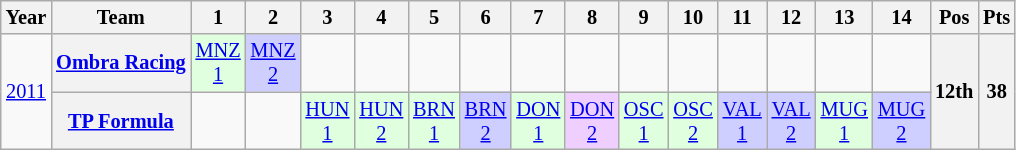<table class="wikitable" style="text-align:center; font-size:85%">
<tr>
<th>Year</th>
<th>Team</th>
<th>1</th>
<th>2</th>
<th>3</th>
<th>4</th>
<th>5</th>
<th>6</th>
<th>7</th>
<th>8</th>
<th>9</th>
<th>10</th>
<th>11</th>
<th>12</th>
<th>13</th>
<th>14</th>
<th>Pos</th>
<th>Pts</th>
</tr>
<tr>
<td rowspan=2><a href='#'>2011</a></td>
<th nowrap><a href='#'>Ombra Racing</a></th>
<td style="background:#DFFFDF;"><a href='#'>MNZ<br>1</a><br></td>
<td style="background:#CFCFFF;"><a href='#'>MNZ<br>2</a><br></td>
<td></td>
<td></td>
<td></td>
<td></td>
<td></td>
<td></td>
<td></td>
<td></td>
<td></td>
<td></td>
<td></td>
<td></td>
<th rowspan=2>12th</th>
<th rowspan=2>38</th>
</tr>
<tr>
<th nowrap><a href='#'>TP Formula</a></th>
<td></td>
<td></td>
<td style="background:#DFFFDF;"><a href='#'>HUN<br>1</a><br></td>
<td style="background:#DFFFDF;"><a href='#'>HUN<br>2</a><br></td>
<td style="background:#DFFFDF;"><a href='#'>BRN<br>1</a><br></td>
<td style="background:#CFCFFF;"><a href='#'>BRN<br>2</a><br></td>
<td style="background:#DFFFDF;"><a href='#'>DON<br>1</a><br></td>
<td style="background:#EFCFFF;"><a href='#'>DON<br>2</a><br></td>
<td style="background:#DFFFDF;"><a href='#'>OSC<br>1</a><br></td>
<td style="background:#DFFFDF;"><a href='#'>OSC<br>2</a><br></td>
<td style="background:#CFCFFF;"><a href='#'>VAL<br>1</a><br></td>
<td style="background:#CFCFFF;"><a href='#'>VAL<br>2</a><br></td>
<td style="background:#DFFFDF;"><a href='#'>MUG<br>1</a><br></td>
<td style="background:#CFCFFF;"><a href='#'>MUG<br>2</a><br></td>
</tr>
</table>
